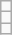<table class="wikitable">
<tr>
<td></td>
</tr>
<tr>
<td></td>
</tr>
<tr>
<td></td>
</tr>
</table>
